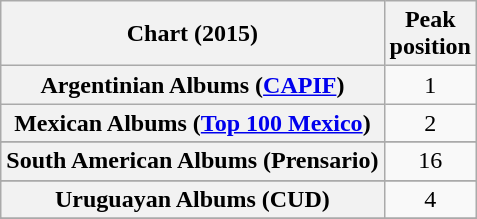<table class="wikitable sortable plainrowheaders">
<tr>
<th scope="col">Chart (2015)</th>
<th scope="col">Peak<br> position</th>
</tr>
<tr>
<th scope="row">Argentinian Albums (<a href='#'>CAPIF</a>)</th>
<td align="center">1</td>
</tr>
<tr>
<th scope="row">Mexican Albums (<a href='#'>Top 100 Mexico</a>)</th>
<td align="center">2</td>
</tr>
<tr>
</tr>
<tr>
<th scope="row">South American Albums (Prensario)</th>
<td align="center">16</td>
</tr>
<tr>
</tr>
<tr>
<th scope="row">Uruguayan Albums (CUD)</th>
<td align="center">4</td>
</tr>
<tr>
</tr>
<tr>
</tr>
<tr>
</tr>
<tr>
</tr>
</table>
